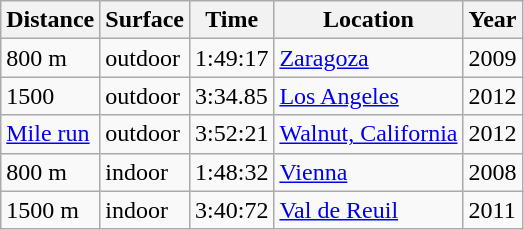<table class="wikitable">
<tr>
<th>Distance</th>
<th>Surface</th>
<th>Time</th>
<th>Location</th>
<th>Year</th>
</tr>
<tr>
<td>800 m</td>
<td>outdoor</td>
<td>1:49:17</td>
<td><a href='#'>Zaragoza</a></td>
<td>2009</td>
</tr>
<tr>
<td>1500</td>
<td>outdoor</td>
<td>3:34.85</td>
<td><a href='#'>Los Angeles</a></td>
<td>2012</td>
</tr>
<tr>
<td><a href='#'>Mile run</a></td>
<td>outdoor</td>
<td>3:52:21</td>
<td><a href='#'>Walnut, California</a></td>
<td>2012</td>
</tr>
<tr>
<td>800 m</td>
<td>indoor</td>
<td>1:48:32</td>
<td><a href='#'>Vienna</a></td>
<td>2008</td>
</tr>
<tr>
<td>1500 m</td>
<td>indoor</td>
<td>3:40:72</td>
<td><a href='#'>Val de Reuil</a></td>
<td>2011</td>
</tr>
</table>
